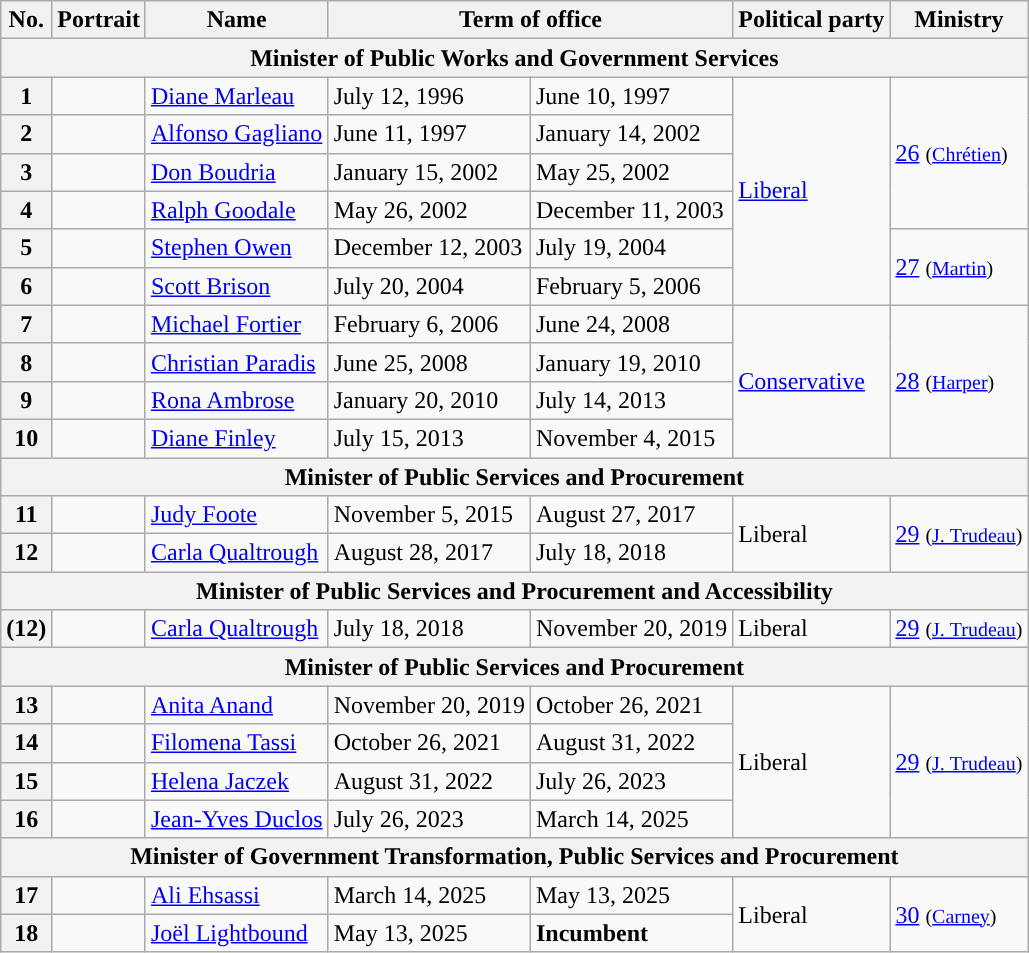<table class="wikitable">
<tr>
<th>No.</th>
<th>Portrait</th>
<th>Name</th>
<th colspan=2>Term of office</th>
<th>Political party</th>
<th>Ministry</th>
</tr>
<tr>
<th colspan="7">Minister of Public Works and Government Services</th>
</tr>
<tr>
<th style="background:">1</th>
<td></td>
<td><a href='#'>Diane Marleau</a></td>
<td>July 12, 1996</td>
<td>June 10, 1997</td>
<td rowspan="6"><a href='#'>Liberal</a></td>
<td rowspan=4><a href='#'>26</a> <small>(<a href='#'>Chrétien</a>)</small></td>
</tr>
<tr>
<th style="background:">2</th>
<td></td>
<td><a href='#'>Alfonso Gagliano</a></td>
<td>June 11, 1997</td>
<td>January 14, 2002</td>
</tr>
<tr>
<th style="background:">3</th>
<td></td>
<td><a href='#'>Don Boudria</a></td>
<td>January 15, 2002</td>
<td>May 25, 2002</td>
</tr>
<tr>
<th style="background:">4</th>
<td></td>
<td><a href='#'>Ralph Goodale</a></td>
<td>May 26, 2002</td>
<td>December 11, 2003</td>
</tr>
<tr>
<th style="background:">5</th>
<td></td>
<td><a href='#'>Stephen Owen</a></td>
<td>December 12, 2003</td>
<td>July 19, 2004</td>
<td rowspan=2><a href='#'>27</a> <small>(<a href='#'>Martin</a>)</small></td>
</tr>
<tr>
<th style="background:">6</th>
<td></td>
<td><a href='#'>Scott Brison</a></td>
<td>July 20, 2004</td>
<td>February 5, 2006</td>
</tr>
<tr>
<th style="background:">7</th>
<td></td>
<td><a href='#'>Michael Fortier</a></td>
<td>February 6, 2006</td>
<td>June 24, 2008</td>
<td rowspan="4"><a href='#'>Conservative</a></td>
<td rowspan=4><a href='#'>28</a> <small>(<a href='#'>Harper</a>)</small></td>
</tr>
<tr>
<th style="background:">8</th>
<td></td>
<td><a href='#'>Christian Paradis</a></td>
<td>June 25, 2008</td>
<td>January 19, 2010</td>
</tr>
<tr>
<th style="background:">9</th>
<td></td>
<td><a href='#'>Rona Ambrose</a></td>
<td>January 20, 2010</td>
<td>July 14, 2013</td>
</tr>
<tr>
<th style="background:">10</th>
<td></td>
<td><a href='#'>Diane Finley</a></td>
<td>July 15, 2013</td>
<td>November 4, 2015</td>
</tr>
<tr>
<th colspan="7">Minister of Public Services and Procurement</th>
</tr>
<tr>
<th style="background:">11</th>
<td></td>
<td><a href='#'>Judy Foote</a></td>
<td>November 5, 2015</td>
<td>August 27, 2017</td>
<td rowspan="2">Liberal</td>
<td rowspan=2><a href='#'>29</a> <small>(<a href='#'>J. Trudeau</a>)</small></td>
</tr>
<tr>
<th style="background:">12</th>
<td></td>
<td><a href='#'>Carla Qualtrough</a></td>
<td>August 28, 2017</td>
<td>July 18, 2018</td>
</tr>
<tr>
<th colspan="7">Minister of Public Services and Procurement and Accessibility</th>
</tr>
<tr>
<th style="background:">(12)</th>
<td></td>
<td><a href='#'>Carla Qualtrough</a></td>
<td>July 18, 2018</td>
<td>November 20, 2019</td>
<td>Liberal</td>
<td><a href='#'>29</a> <small>(<a href='#'>J. Trudeau</a>)</small></td>
</tr>
<tr>
<th colspan="8">Minister of Public Services and Procurement</th>
</tr>
<tr>
<th style="background:">13</th>
<td></td>
<td><a href='#'>Anita Anand</a></td>
<td>November 20, 2019</td>
<td>October 26, 2021</td>
<td rowspan="4">Liberal</td>
<td rowspan=4><a href='#'>29</a> <small>(<a href='#'>J. Trudeau</a>)</small></td>
</tr>
<tr>
<th style="background:">14</th>
<td></td>
<td><a href='#'>Filomena Tassi</a></td>
<td>October 26, 2021</td>
<td>August 31, 2022</td>
</tr>
<tr>
<th style="background:">15</th>
<td></td>
<td><a href='#'>Helena Jaczek</a></td>
<td>August 31, 2022</td>
<td>July 26, 2023</td>
</tr>
<tr>
<th style="background:">16</th>
<td></td>
<td><a href='#'>Jean-Yves Duclos</a></td>
<td>July 26, 2023</td>
<td>March 14, 2025</td>
</tr>
<tr>
<th colspan="7">Minister of Government Transformation, Public Services and Procurement</th>
</tr>
<tr>
<th style="background:">17</th>
<td></td>
<td><a href='#'>Ali Ehsassi</a></td>
<td>March 14, 2025</td>
<td>May 13, 2025</td>
<td rowspan="2">Liberal</td>
<td rowspan="2"><a href='#'>30</a> <small>(<a href='#'>Carney</a>)</small></td>
</tr>
<tr>
<th style="background:">18</th>
<td></td>
<td><a href='#'>Joël Lightbound</a></td>
<td>May 13, 2025</td>
<td><strong>Incumbent</strong></td>
</tr>
</table>
